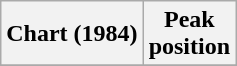<table class="wikitable">
<tr>
<th>Chart (1984)</th>
<th>Peak<br>position</th>
</tr>
<tr>
</tr>
</table>
